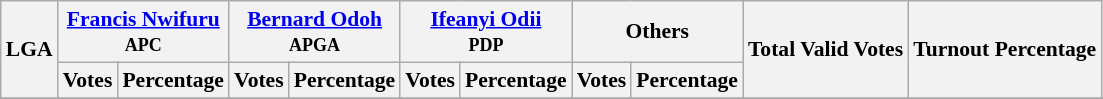<table class="wikitable sortable" style=" font-size: 90%">
<tr>
<th rowspan="2">LGA</th>
<th colspan="2"><a href='#'>Francis Nwifuru</a><br><small>APC</small></th>
<th colspan="2"><a href='#'>Bernard Odoh</a><br><small>APGA</small></th>
<th colspan="2"><a href='#'>Ifeanyi Odii</a><br><small>PDP</small></th>
<th colspan="2">Others</th>
<th rowspan="2">Total Valid Votes</th>
<th rowspan="2">Turnout Percentage</th>
</tr>
<tr>
<th>Votes</th>
<th>Percentage</th>
<th>Votes</th>
<th>Percentage</th>
<th>Votes</th>
<th>Percentage</th>
<th>Votes</th>
<th>Percentage</th>
</tr>
<tr>
</tr>
<tr>
</tr>
<tr>
</tr>
<tr>
</tr>
<tr>
</tr>
<tr>
</tr>
<tr>
</tr>
<tr>
</tr>
<tr>
</tr>
<tr>
</tr>
<tr>
</tr>
<tr>
</tr>
<tr>
</tr>
<tr>
</tr>
<tr>
</tr>
<tr>
</tr>
</table>
